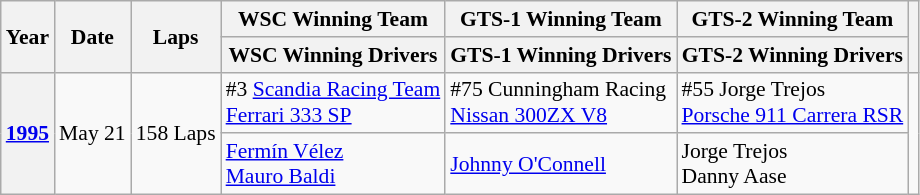<table class="wikitable" style="font-size: 90%;">
<tr>
<th rowspan=2>Year</th>
<th rowspan=2>Date</th>
<th rowspan=2>Laps</th>
<th>WSC Winning Team</th>
<th>GTS-1 Winning Team</th>
<th>GTS-2 Winning Team</th>
<th rowspan=2></th>
</tr>
<tr>
<th>WSC Winning Drivers</th>
<th>GTS-1 Winning Drivers</th>
<th>GTS-2 Winning Drivers</th>
</tr>
<tr>
<th rowspan=2><a href='#'>1995</a></th>
<td rowspan=2>May 21</td>
<td rowspan=2>158 Laps</td>
<td> #3 <a href='#'>Scandia Racing Team</a><br><a href='#'>Ferrari 333 SP</a></td>
<td> #75 Cunningham Racing<br><a href='#'>Nissan 300ZX V8</a></td>
<td> #55 Jorge Trejos<br><a href='#'>Porsche 911 Carrera RSR</a></td>
<td rowspan=2></td>
</tr>
<tr>
<td> <a href='#'>Fermín Vélez</a><br> <a href='#'>Mauro Baldi</a></td>
<td> <a href='#'>Johnny O'Connell</a></td>
<td> Jorge Trejos<br> Danny Aase</td>
</tr>
</table>
